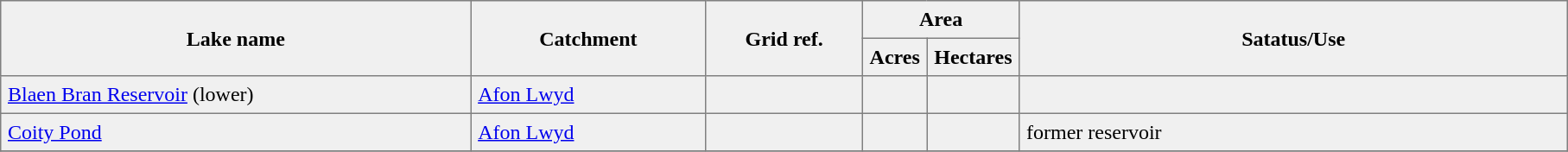<table border=1 cellspacing=0 cellpadding=5 style="border-collapse: collapse; background:#f0f0f0;" class="sortable">
<tr>
<th rowspan=2 width=30%>Lake name</th>
<th rowspan=2 width=15%>Catchment</th>
<th rowspan=2 width=10%>Grid ref.</th>
<th colspan=2 width=10%>Area</th>
<th rowspan=2 width=35%>Satatus/Use</th>
</tr>
<tr>
<th>Acres</th>
<th>Hectares</th>
</tr>
<tr>
<td><a href='#'>Blaen Bran Reservoir</a> (lower)</td>
<td><a href='#'>Afon Lwyd</a></td>
<td></td>
<td></td>
<td></td>
<td></td>
</tr>
<tr>
<td><a href='#'>Coity Pond</a></td>
<td><a href='#'>Afon Lwyd</a></td>
<td></td>
<td></td>
<td></td>
<td>former reservoir</td>
</tr>
<tr>
</tr>
</table>
